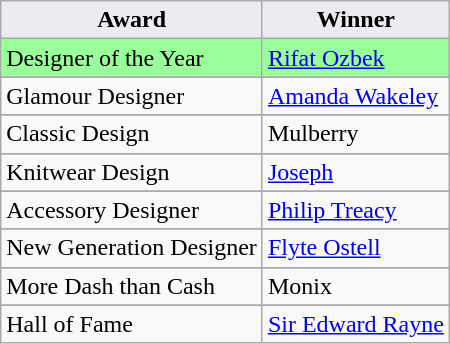<table class="wikitable">
<tr>
<th style="background:#EAECF0">Award</th>
<th style="background:#EAECF0">Winner</th>
</tr>
<tr>
<td style="background:#99ff99">Designer of the Year</td>
<td style="background:#99ff99"><a href='#'>Rifat Ozbek</a></td>
</tr>
<tr>
</tr>
<tr>
<td>Glamour Designer</td>
<td><a href='#'>Amanda Wakeley</a></td>
</tr>
<tr>
</tr>
<tr>
<td>Classic Design</td>
<td>Mulberry</td>
</tr>
<tr>
</tr>
<tr>
<td>Knitwear Design</td>
<td><a href='#'>Joseph</a></td>
</tr>
<tr>
</tr>
<tr>
<td>Accessory Designer</td>
<td><a href='#'>Philip Treacy</a></td>
</tr>
<tr>
</tr>
<tr>
<td>New Generation Designer</td>
<td><a href='#'>Flyte Ostell</a></td>
</tr>
<tr>
</tr>
<tr>
<td>More Dash than Cash</td>
<td>Monix</td>
</tr>
<tr>
</tr>
<tr>
<td>Hall of Fame</td>
<td><a href='#'>Sir Edward Rayne</a></td>
</tr>
</table>
